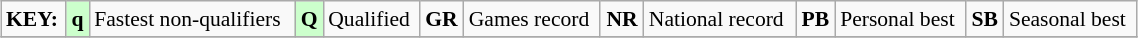<table class="wikitable" style="margin:0.5em auto; font-size:90%;position:relative;" width=60%>
<tr>
<td><strong>KEY:</strong></td>
<td bgcolor=ccffcc align=center><strong>q</strong></td>
<td>Fastest non-qualifiers</td>
<td bgcolor=ccffcc align=center><strong>Q</strong></td>
<td>Qualified</td>
<td align=center><strong>GR</strong></td>
<td>Games record</td>
<td align=center><strong>NR</strong></td>
<td>National record</td>
<td align=center><strong>PB</strong></td>
<td>Personal best</td>
<td align=center><strong>SB</strong></td>
<td>Seasonal best</td>
</tr>
<tr>
</tr>
</table>
